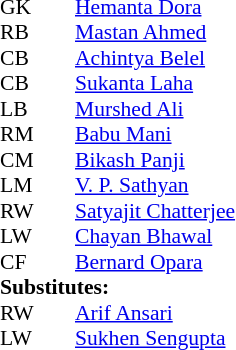<table style="font-size: 90%" cellspacing="0" cellpadding="0">
<tr>
<th width=25></th>
<th width=25></th>
</tr>
<tr>
<td>GK</td>
<td></td>
<td> <a href='#'>Hemanta Dora</a></td>
</tr>
<tr>
<td>RB</td>
<td></td>
<td> <a href='#'>Mastan Ahmed</a></td>
</tr>
<tr>
<td>CB</td>
<td></td>
<td> <a href='#'>Achintya Belel</a></td>
</tr>
<tr>
<td>CB</td>
<td></td>
<td> <a href='#'>Sukanta Laha</a></td>
</tr>
<tr>
<td>LB</td>
<td></td>
<td> <a href='#'>Murshed Ali</a></td>
</tr>
<tr>
<td>RM</td>
<td></td>
<td> <a href='#'>Babu Mani</a></td>
</tr>
<tr>
<td>CM</td>
<td></td>
<td> <a href='#'>Bikash Panji</a></td>
</tr>
<tr>
<td>LM</td>
<td></td>
<td> <a href='#'>V. P. Sathyan</a></td>
</tr>
<tr>
<td>RW</td>
<td></td>
<td> <a href='#'>Satyajit Chatterjee</a></td>
<td></td>
</tr>
<tr>
<td>LW</td>
<td></td>
<td> <a href='#'>Chayan Bhawal</a></td>
<td></td>
</tr>
<tr>
<td>CF</td>
<td></td>
<td> <a href='#'>Bernard Opara</a></td>
</tr>
<tr>
<td colspan=3><strong>Substitutes:</strong></td>
</tr>
<tr>
<td>RW</td>
<td></td>
<td> <a href='#'>Arif Ansari</a></td>
<td></td>
</tr>
<tr>
<td>LW</td>
<td></td>
<td> <a href='#'>Sukhen Sengupta</a></td>
<td></td>
</tr>
</table>
